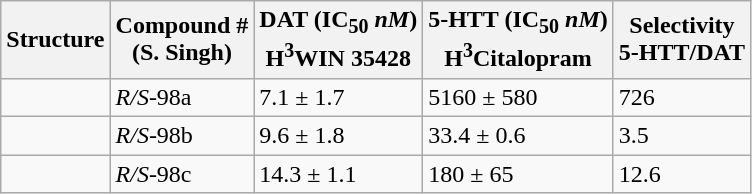<table class="wikitable sortable">
<tr>
<th>Structure</th>
<th>Compound #<br>(S. Singh)</th>
<th>DAT (IC<sub>50</sub> <em>nM</em>)<br>H<sup>3</sup>WIN 35428</th>
<th>5-HTT (IC<sub>50</sub> <em>nM</em>)<br>H<sup>3</sup>Citalopram</th>
<th>Selectivity<br>5-HTT/DAT</th>
</tr>
<tr>
<td></td>
<td><em>R/S</em>-98a</td>
<td>7.1 ± 1.7</td>
<td>5160 ± 580</td>
<td>726</td>
</tr>
<tr>
<td></td>
<td><em>R/S</em>-98b</td>
<td>9.6 ± 1.8</td>
<td>33.4 ± 0.6</td>
<td>3.5</td>
</tr>
<tr>
<td></td>
<td><em>R/S</em>-98c</td>
<td>14.3 ± 1.1</td>
<td>180 ± 65</td>
<td>12.6</td>
</tr>
</table>
